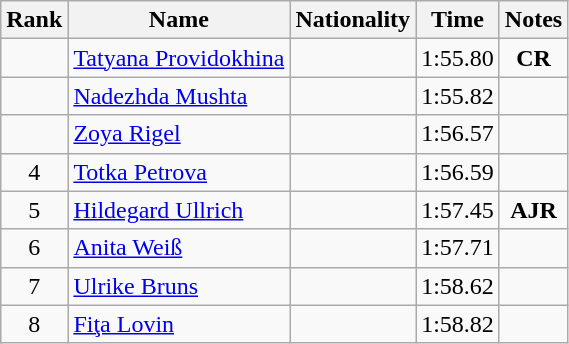<table class="wikitable sortable" style="text-align:center">
<tr>
<th>Rank</th>
<th>Name</th>
<th>Nationality</th>
<th>Time</th>
<th>Notes</th>
</tr>
<tr>
<td></td>
<td align=left><a href='#'>Tatyana Providokhina</a></td>
<td align=left></td>
<td>1:55.80</td>
<td><strong>CR</strong></td>
</tr>
<tr>
<td></td>
<td align=left><a href='#'>Nadezhda Mushta</a></td>
<td align=left></td>
<td>1:55.82</td>
<td></td>
</tr>
<tr>
<td></td>
<td align=left><a href='#'>Zoya Rigel</a></td>
<td align=left></td>
<td>1:56.57</td>
<td></td>
</tr>
<tr>
<td>4</td>
<td align=left><a href='#'>Totka Petrova</a></td>
<td align=left></td>
<td>1:56.59</td>
<td></td>
</tr>
<tr>
<td>5</td>
<td align=left><a href='#'>Hildegard Ullrich</a></td>
<td align=left></td>
<td>1:57.45</td>
<td><strong>AJR</strong></td>
</tr>
<tr>
<td>6</td>
<td align=left><a href='#'>Anita Weiß</a></td>
<td align=left></td>
<td>1:57.71</td>
<td></td>
</tr>
<tr>
<td>7</td>
<td align=left><a href='#'>Ulrike Bruns</a></td>
<td align=left></td>
<td>1:58.62</td>
<td></td>
</tr>
<tr>
<td>8</td>
<td align=left><a href='#'>Fiţa Lovin</a></td>
<td align=left></td>
<td>1:58.82</td>
<td></td>
</tr>
</table>
